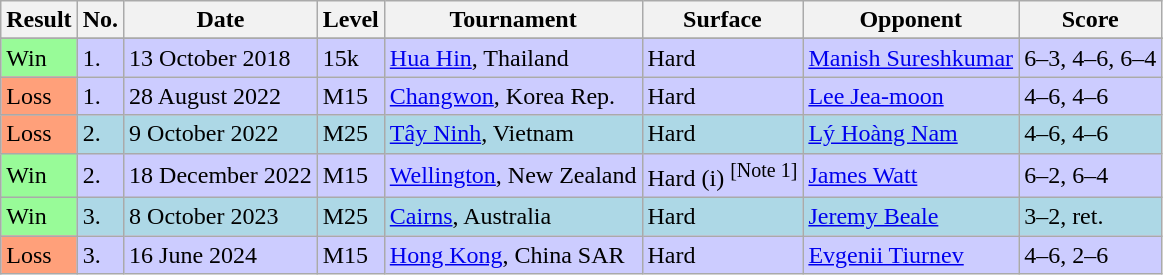<table class="sortable wikitable">
<tr>
<th>Result</th>
<th class="unsortable">No.</th>
<th>Date</th>
<th>Level</th>
<th>Tournament</th>
<th>Surface</th>
<th>Opponent</th>
<th class="unsortable">Score</th>
</tr>
<tr>
</tr>
<tr style="background:#ccccff;">
<td bgcolor=98FB98>Win</td>
<td>1.</td>
<td>13 October 2018</td>
<td>15k</td>
<td><a href='#'>Hua Hin</a>, Thailand</td>
<td>Hard</td>
<td> <a href='#'>Manish Sureshkumar</a></td>
<td>6–3, 4–6, 6–4</td>
</tr>
<tr style="background:#ccccff;">
<td style="background:#ffa07a;">Loss</td>
<td>1.</td>
<td>28 August 2022</td>
<td>M15</td>
<td><a href='#'>Changwon</a>, Korea Rep.</td>
<td>Hard</td>
<td>  <a href='#'>Lee Jea-moon</a></td>
<td>4–6, 4–6</td>
</tr>
<tr bgcolor=lightblue>
<td style="background:#ffa07a;">Loss</td>
<td>2.</td>
<td>9 October 2022</td>
<td>M25</td>
<td><a href='#'>Tây Ninh</a>, Vietnam</td>
<td>Hard</td>
<td> <a href='#'>Lý Hoàng Nam</a></td>
<td>4–6, 4–6</td>
</tr>
<tr style="background:#ccccff;">
<td bgcolor=98FB98>Win</td>
<td>2.</td>
<td>18 December 2022</td>
<td>M15</td>
<td><a href='#'>Wellington</a>, New Zealand</td>
<td>Hard (i) <sup>[Note 1]</sup></td>
<td>  <a href='#'>James Watt</a></td>
<td>6–2, 6–4</td>
</tr>
<tr bgcolor=lightblue>
<td bgcolor=98FB98>Win</td>
<td>3.</td>
<td>8 October 2023</td>
<td>M25</td>
<td><a href='#'>Cairns</a>, Australia</td>
<td>Hard</td>
<td> <a href='#'>Jeremy Beale</a></td>
<td>3–2, ret.</td>
</tr>
<tr style="background:#ccccff;">
<td style="background:#ffa07a;">Loss</td>
<td>3.</td>
<td>16 June 2024</td>
<td>M15</td>
<td><a href='#'>Hong Kong</a>, China SAR</td>
<td>Hard</td>
<td>  <a href='#'>Evgenii Tiurnev</a></td>
<td>4–6, 2–6</td>
</tr>
</table>
